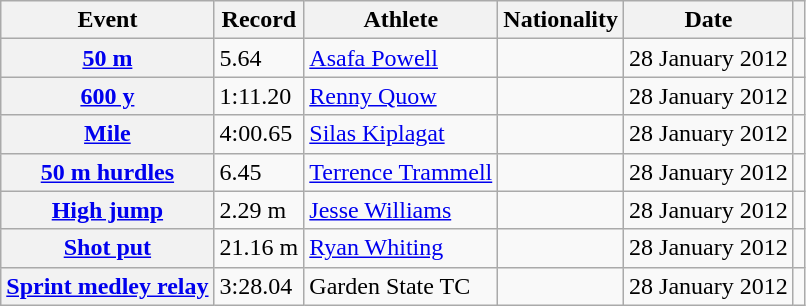<table class="wikitable plainrowheaders sticky-header">
<tr>
<th scope="col">Event</th>
<th scope="col">Record</th>
<th scope="col">Athlete</th>
<th scope="col">Nationality</th>
<th scope="col">Date</th>
<th scope="col"></th>
</tr>
<tr>
<th scope="row"><a href='#'>50 m</a></th>
<td>5.64</td>
<td><a href='#'>Asafa Powell</a></td>
<td></td>
<td>28 January 2012</td>
<td></td>
</tr>
<tr>
<th scope="row"><a href='#'>600 y</a></th>
<td>1:11.20</td>
<td><a href='#'>Renny Quow</a></td>
<td></td>
<td>28 January 2012</td>
<td></td>
</tr>
<tr>
<th scope="row"><a href='#'>Mile</a></th>
<td>4:00.65</td>
<td><a href='#'>Silas Kiplagat</a></td>
<td></td>
<td>28 January 2012</td>
<td></td>
</tr>
<tr>
<th scope="row"><a href='#'>50 m hurdles</a></th>
<td>6.45</td>
<td><a href='#'>Terrence Trammell</a></td>
<td></td>
<td>28 January 2012</td>
<td></td>
</tr>
<tr>
<th scope="row"><a href='#'>High jump</a></th>
<td>2.29 m</td>
<td><a href='#'>Jesse Williams</a></td>
<td></td>
<td>28 January 2012</td>
<td></td>
</tr>
<tr>
<th scope="row"><a href='#'>Shot put</a></th>
<td>21.16 m</td>
<td><a href='#'>Ryan Whiting</a></td>
<td></td>
<td>28 January 2012</td>
<td></td>
</tr>
<tr>
<th scope="row"><a href='#'>Sprint medley relay</a></th>
<td>3:28.04</td>
<td>Garden State TC</td>
<td></td>
<td>28 January 2012</td>
<td></td>
</tr>
</table>
